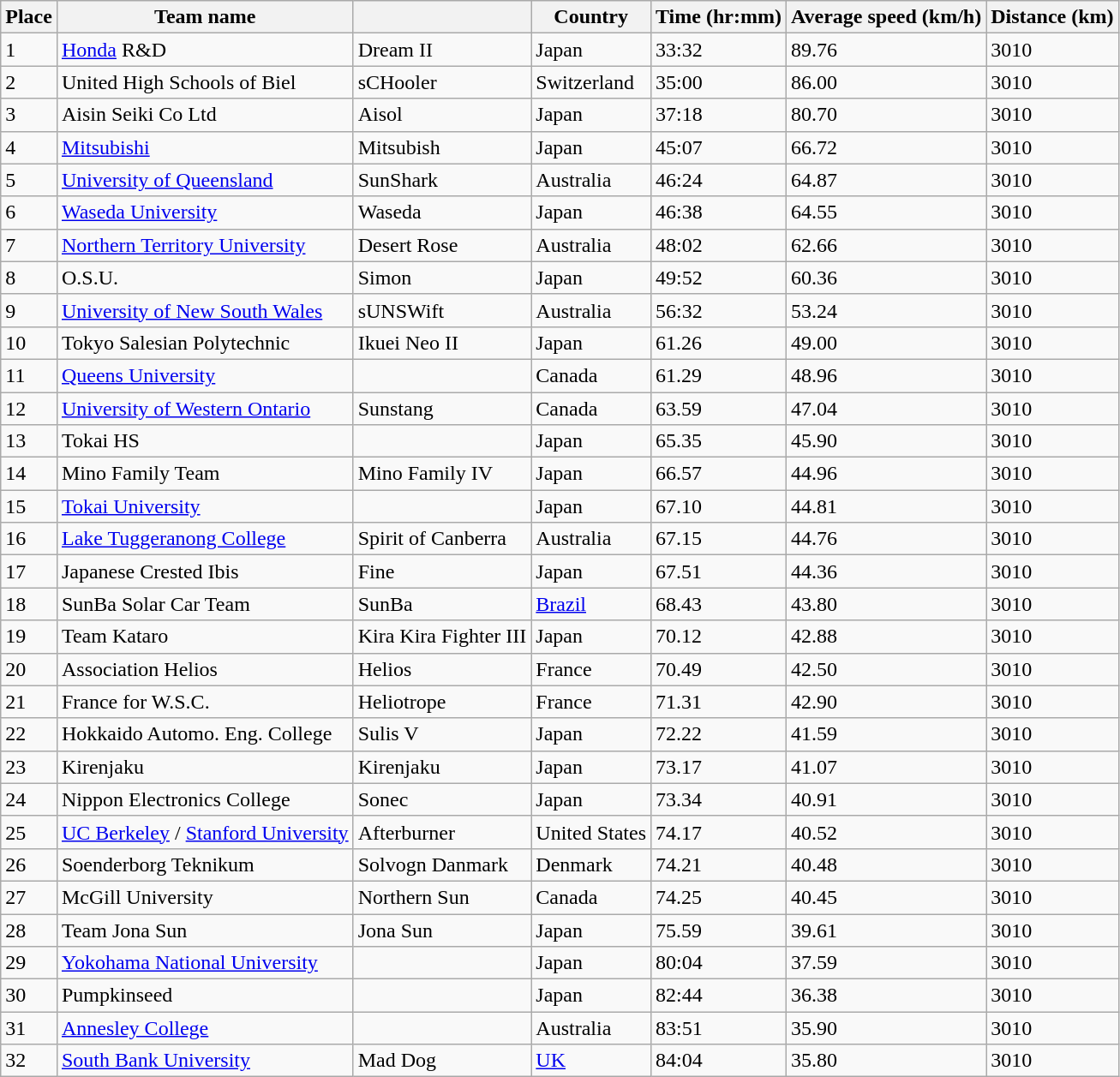<table class="wikitable">
<tr>
<th>Place</th>
<th>Team name</th>
<th></th>
<th>Country</th>
<th>Time (hr:mm)</th>
<th>Average speed (km/h)</th>
<th>Distance (km)</th>
</tr>
<tr>
<td>1</td>
<td><a href='#'>Honda</a> R&D</td>
<td>Dream II</td>
<td>Japan</td>
<td>33:32</td>
<td>89.76</td>
<td>3010</td>
</tr>
<tr>
<td>2</td>
<td>United High Schools of Biel</td>
<td>sCHooler</td>
<td>Switzerland</td>
<td>35:00</td>
<td>86.00</td>
<td>3010</td>
</tr>
<tr>
<td>3</td>
<td>Aisin Seiki Co Ltd</td>
<td>Aisol</td>
<td>Japan</td>
<td>37:18</td>
<td>80.70</td>
<td>3010</td>
</tr>
<tr>
<td>4</td>
<td><a href='#'>Mitsubishi</a></td>
<td>Mitsubish</td>
<td>Japan</td>
<td>45:07</td>
<td>66.72</td>
<td>3010</td>
</tr>
<tr>
<td>5</td>
<td><a href='#'>University of Queensland</a></td>
<td>SunShark</td>
<td>Australia</td>
<td>46:24</td>
<td>64.87</td>
<td>3010</td>
</tr>
<tr>
<td>6</td>
<td><a href='#'>Waseda University</a></td>
<td>Waseda</td>
<td>Japan</td>
<td>46:38</td>
<td>64.55</td>
<td>3010</td>
</tr>
<tr>
<td>7</td>
<td><a href='#'>Northern Territory University</a></td>
<td>Desert Rose</td>
<td>Australia</td>
<td>48:02</td>
<td>62.66</td>
<td>3010</td>
</tr>
<tr>
<td>8</td>
<td>O.S.U.</td>
<td>Simon</td>
<td>Japan</td>
<td>49:52</td>
<td>60.36</td>
<td>3010</td>
</tr>
<tr>
<td>9</td>
<td><a href='#'>University of New South Wales</a></td>
<td>sUNSWift</td>
<td>Australia</td>
<td>56:32</td>
<td>53.24</td>
<td>3010</td>
</tr>
<tr>
<td>10</td>
<td>Tokyo Salesian Polytechnic</td>
<td>Ikuei Neo II</td>
<td>Japan</td>
<td>61.26</td>
<td>49.00</td>
<td>3010</td>
</tr>
<tr>
<td>11</td>
<td><a href='#'>Queens University</a></td>
<td></td>
<td>Canada</td>
<td>61.29</td>
<td>48.96</td>
<td>3010</td>
</tr>
<tr>
<td>12</td>
<td><a href='#'>University of Western Ontario</a></td>
<td>Sunstang</td>
<td>Canada</td>
<td>63.59</td>
<td>47.04</td>
<td>3010</td>
</tr>
<tr>
<td>13</td>
<td>Tokai HS</td>
<td></td>
<td>Japan</td>
<td>65.35</td>
<td>45.90</td>
<td>3010</td>
</tr>
<tr>
<td>14</td>
<td>Mino Family Team</td>
<td>Mino Family IV</td>
<td>Japan</td>
<td>66.57</td>
<td>44.96</td>
<td>3010</td>
</tr>
<tr>
<td>15</td>
<td><a href='#'>Tokai University</a></td>
<td></td>
<td>Japan</td>
<td>67.10</td>
<td>44.81</td>
<td>3010</td>
</tr>
<tr>
<td>16</td>
<td><a href='#'>Lake Tuggeranong College</a></td>
<td>Spirit of Canberra</td>
<td>Australia</td>
<td>67.15</td>
<td>44.76</td>
<td>3010</td>
</tr>
<tr>
<td>17</td>
<td>Japanese Crested Ibis</td>
<td>Fine</td>
<td>Japan</td>
<td>67.51</td>
<td>44.36</td>
<td>3010</td>
</tr>
<tr>
<td>18</td>
<td>SunBa Solar Car Team</td>
<td>SunBa</td>
<td><a href='#'>Brazil</a></td>
<td>68.43</td>
<td>43.80</td>
<td>3010</td>
</tr>
<tr>
<td>19</td>
<td>Team Kataro</td>
<td>Kira Kira Fighter III</td>
<td>Japan</td>
<td>70.12</td>
<td>42.88</td>
<td>3010</td>
</tr>
<tr>
<td>20</td>
<td>Association Helios</td>
<td>Helios</td>
<td>France</td>
<td>70.49</td>
<td>42.50</td>
<td>3010</td>
</tr>
<tr>
<td>21</td>
<td>France for W.S.C.</td>
<td>Heliotrope</td>
<td>France</td>
<td>71.31</td>
<td>42.90</td>
<td>3010</td>
</tr>
<tr>
<td>22</td>
<td>Hokkaido Automo. Eng. College</td>
<td>Sulis V</td>
<td>Japan</td>
<td>72.22</td>
<td>41.59</td>
<td>3010</td>
</tr>
<tr>
<td>23</td>
<td>Kirenjaku</td>
<td>Kirenjaku</td>
<td>Japan</td>
<td>73.17</td>
<td>41.07</td>
<td>3010</td>
</tr>
<tr>
<td>24</td>
<td>Nippon Electronics College</td>
<td>Sonec</td>
<td>Japan</td>
<td>73.34</td>
<td>40.91</td>
<td>3010</td>
</tr>
<tr>
<td>25</td>
<td><a href='#'>UC Berkeley</a> / <a href='#'>Stanford University</a></td>
<td>Afterburner</td>
<td>United States</td>
<td>74.17</td>
<td>40.52</td>
<td>3010</td>
</tr>
<tr>
<td>26</td>
<td>Soenderborg Teknikum</td>
<td>Solvogn Danmark</td>
<td>Denmark</td>
<td>74.21</td>
<td>40.48</td>
<td>3010</td>
</tr>
<tr>
<td>27</td>
<td>McGill University</td>
<td>Northern Sun</td>
<td>Canada</td>
<td>74.25</td>
<td>40.45</td>
<td>3010</td>
</tr>
<tr>
<td>28</td>
<td>Team Jona Sun</td>
<td>Jona Sun</td>
<td>Japan</td>
<td>75.59</td>
<td>39.61</td>
<td>3010</td>
</tr>
<tr>
<td>29</td>
<td><a href='#'>Yokohama National University</a></td>
<td></td>
<td>Japan</td>
<td>80:04</td>
<td>37.59</td>
<td>3010</td>
</tr>
<tr>
<td>30</td>
<td>Pumpkinseed</td>
<td></td>
<td>Japan</td>
<td>82:44</td>
<td>36.38</td>
<td>3010</td>
</tr>
<tr>
<td>31</td>
<td><a href='#'>Annesley College</a></td>
<td></td>
<td>Australia</td>
<td>83:51</td>
<td>35.90</td>
<td>3010</td>
</tr>
<tr>
<td>32</td>
<td><a href='#'>South Bank University</a></td>
<td>Mad Dog</td>
<td><a href='#'>UK</a></td>
<td>84:04</td>
<td>35.80</td>
<td>3010</td>
</tr>
</table>
